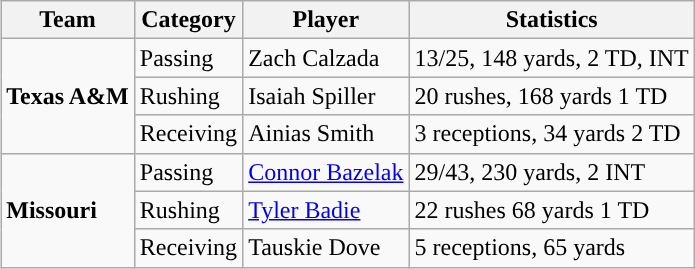<table class="wikitable" style="float: right;">
<tr>
<th>Team</th>
<th>Category</th>
<th>Player</th>
<th>Statistics</th>
</tr>
<tr>
<td rowspan=3><strong>Texas A&M</strong></td>
<td>Passing</td>
<td>Zach Calzada</td>
<td>13/25, 148 yards, 2 TD, INT</td>
</tr>
<tr>
<td>Rushing</td>
<td>Isaiah Spiller</td>
<td>20 rushes, 168 yards 1 TD</td>
</tr>
<tr>
<td>Receiving</td>
<td>Ainias Smith</td>
<td>3 receptions, 34 yards 2 TD</td>
</tr>
<tr>
<td rowspan=3><strong>Missouri</strong></td>
<td>Passing</td>
<td><a href='#'>Connor Bazelak</a></td>
<td>29/43, 230 yards, 2 INT</td>
</tr>
<tr>
<td>Rushing</td>
<td><a href='#'>Tyler Badie</a></td>
<td>22 rushes 68 yards 1 TD</td>
</tr>
<tr>
<td>Receiving</td>
<td>Tauskie Dove</td>
<td>5 receptions, 65 yards</td>
</tr>
</table>
